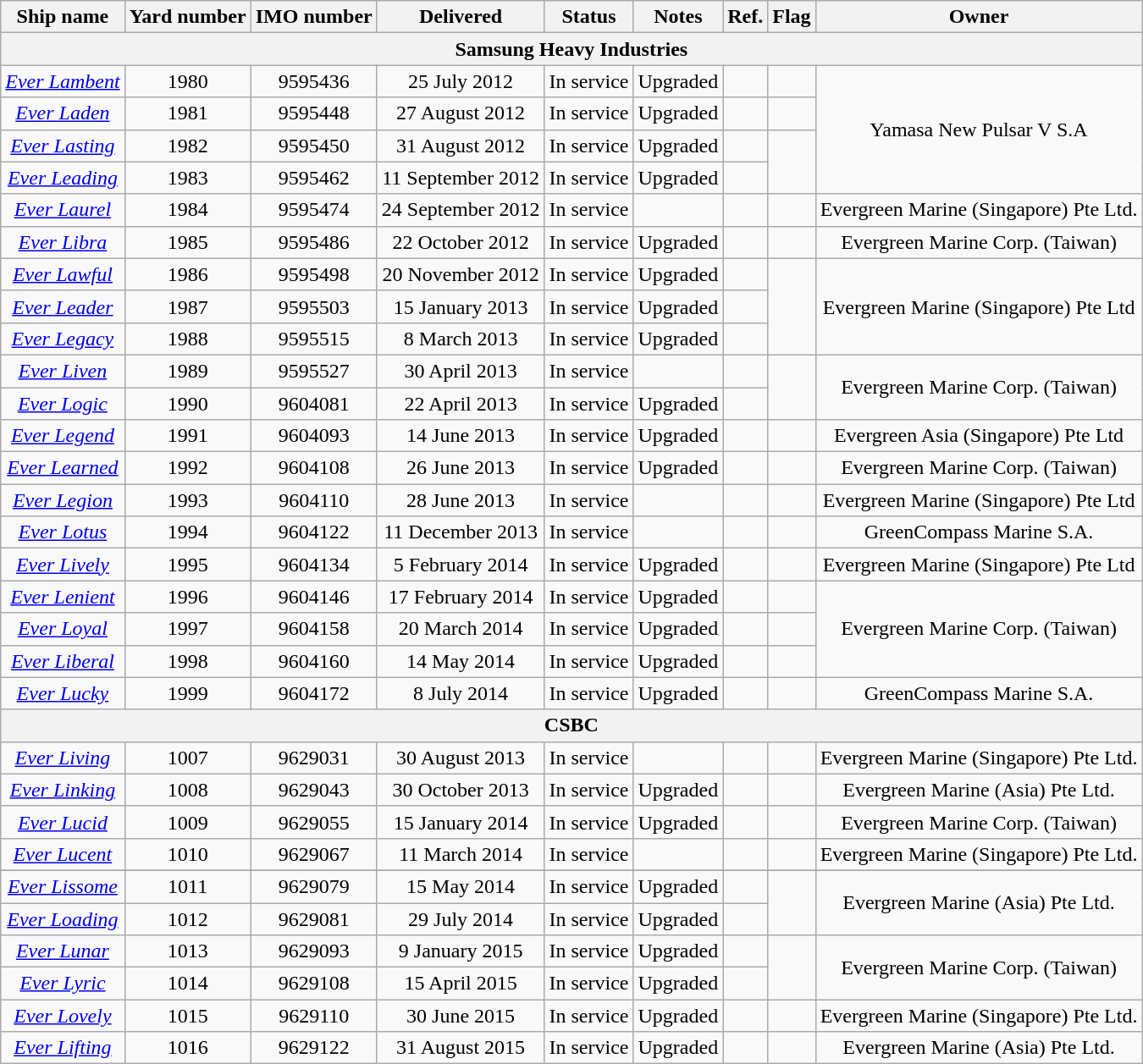<table class="wikitable" style="text-align:center">
<tr>
<th>Ship name</th>
<th>Yard number</th>
<th>IMO number</th>
<th>Delivered</th>
<th>Status</th>
<th>Notes</th>
<th>Ref.</th>
<th>Flag</th>
<th>Owner</th>
</tr>
<tr>
<th colspan="9">Samsung Heavy Industries</th>
</tr>
<tr>
<td><em><a href='#'>Ever Lambent</a></em></td>
<td>1980</td>
<td>9595436</td>
<td>25 July 2012</td>
<td>In service</td>
<td>Upgraded</td>
<td></td>
<td></td>
<td rowspan="4">Yamasa New Pulsar V S.A</td>
</tr>
<tr>
<td><em><a href='#'>Ever Laden</a></em></td>
<td>1981</td>
<td>9595448</td>
<td>27 August 2012</td>
<td>In service</td>
<td>Upgraded</td>
<td></td>
<td></td>
</tr>
<tr>
<td><em><a href='#'>Ever Lasting</a></em></td>
<td>1982</td>
<td>9595450</td>
<td>31 August 2012</td>
<td>In service</td>
<td>Upgraded</td>
<td></td>
<td rowspan="2"></td>
</tr>
<tr>
<td><em><a href='#'>Ever Leading</a></em></td>
<td>1983</td>
<td>9595462</td>
<td>11 September 2012</td>
<td>In service</td>
<td>Upgraded</td>
<td></td>
</tr>
<tr>
<td><em><a href='#'>Ever Laurel</a></em></td>
<td>1984</td>
<td>9595474</td>
<td>24 September 2012</td>
<td>In service</td>
<td></td>
<td></td>
<td></td>
<td>Evergreen Marine (Singapore) Pte Ltd.</td>
</tr>
<tr>
<td><em><a href='#'>Ever Libra</a></em></td>
<td>1985</td>
<td>9595486</td>
<td>22 October 2012</td>
<td>In service</td>
<td>Upgraded</td>
<td></td>
<td></td>
<td>Evergreen Marine Corp. (Taiwan)</td>
</tr>
<tr>
<td><em><a href='#'>Ever Lawful</a></em></td>
<td>1986</td>
<td>9595498</td>
<td>20 November 2012</td>
<td>In service</td>
<td>Upgraded</td>
<td></td>
<td rowspan="3"></td>
<td rowspan="3">Evergreen Marine (Singapore) Pte Ltd</td>
</tr>
<tr>
<td><em><a href='#'>Ever Leader</a></em></td>
<td>1987</td>
<td>9595503</td>
<td>15 January 2013</td>
<td>In service</td>
<td>Upgraded</td>
<td></td>
</tr>
<tr>
<td><em><a href='#'>Ever Legacy</a></em></td>
<td>1988</td>
<td>9595515</td>
<td>8 March 2013</td>
<td>In service</td>
<td>Upgraded</td>
<td></td>
</tr>
<tr>
<td><em><a href='#'>Ever Liven</a></em></td>
<td>1989</td>
<td>9595527</td>
<td>30 April 2013</td>
<td>In service</td>
<td></td>
<td></td>
<td rowspan="2"></td>
<td rowspan="2">Evergreen Marine Corp. (Taiwan)</td>
</tr>
<tr>
<td><em><a href='#'>Ever Logic</a></em></td>
<td>1990</td>
<td>9604081</td>
<td>22 April 2013</td>
<td>In service</td>
<td>Upgraded</td>
<td></td>
</tr>
<tr>
<td><em><a href='#'>Ever Legend</a></em></td>
<td>1991</td>
<td>9604093</td>
<td>14 June 2013</td>
<td>In service</td>
<td>Upgraded</td>
<td></td>
<td></td>
<td>Evergreen Asia (Singapore) Pte Ltd</td>
</tr>
<tr>
<td><em><a href='#'>Ever Learned</a></em></td>
<td>1992</td>
<td>9604108</td>
<td>26 June 2013</td>
<td>In service</td>
<td>Upgraded</td>
<td></td>
<td></td>
<td>Evergreen Marine Corp. (Taiwan)</td>
</tr>
<tr>
<td><em><a href='#'>Ever Legion</a></em></td>
<td>1993</td>
<td>9604110</td>
<td>28 June 2013</td>
<td>In service</td>
<td></td>
<td></td>
<td></td>
<td>Evergreen Marine (Singapore) Pte Ltd</td>
</tr>
<tr>
<td><em><a href='#'>Ever Lotus</a></em></td>
<td>1994</td>
<td>9604122</td>
<td>11 December 2013</td>
<td>In service</td>
<td></td>
<td></td>
<td></td>
<td>GreenCompass Marine S.A.</td>
</tr>
<tr>
<td><em><a href='#'>Ever Lively</a></em></td>
<td>1995</td>
<td>9604134</td>
<td>5 February 2014</td>
<td>In service</td>
<td>Upgraded</td>
<td></td>
<td></td>
<td>Evergreen Marine (Singapore) Pte Ltd</td>
</tr>
<tr>
<td><em><a href='#'>Ever Lenient</a></em></td>
<td>1996</td>
<td>9604146</td>
<td>17 February 2014</td>
<td>In service</td>
<td>Upgraded</td>
<td></td>
<td></td>
<td rowspan="3">Evergreen Marine Corp. (Taiwan)</td>
</tr>
<tr>
<td><em><a href='#'>Ever Loyal</a></em></td>
<td>1997</td>
<td>9604158</td>
<td>20 March 2014</td>
<td>In service</td>
<td>Upgraded</td>
<td></td>
<td></td>
</tr>
<tr>
<td><em><a href='#'>Ever Liberal</a></em></td>
<td>1998</td>
<td>9604160</td>
<td>14 May 2014</td>
<td>In service</td>
<td>Upgraded</td>
<td></td>
<td></td>
</tr>
<tr>
<td><em><a href='#'>Ever Lucky</a></em></td>
<td>1999</td>
<td>9604172</td>
<td>8 July 2014</td>
<td>In service</td>
<td>Upgraded</td>
<td></td>
<td></td>
<td>GreenCompass Marine S.A.</td>
</tr>
<tr>
<th colspan="9">CSBC</th>
</tr>
<tr>
<td><em><a href='#'>Ever Living</a></em></td>
<td>1007</td>
<td>9629031</td>
<td>30 August 2013</td>
<td>In service</td>
<td></td>
<td></td>
<td></td>
<td>Evergreen Marine (Singapore) Pte Ltd.</td>
</tr>
<tr>
<td><em><a href='#'>Ever Linking</a></em></td>
<td>1008</td>
<td>9629043</td>
<td>30 October 2013</td>
<td>In service</td>
<td>Upgraded</td>
<td></td>
<td></td>
<td>Evergreen Marine (Asia) Pte Ltd.</td>
</tr>
<tr>
<td><em><a href='#'>Ever Lucid</a></em></td>
<td>1009</td>
<td>9629055</td>
<td>15 January 2014</td>
<td>In service</td>
<td>Upgraded</td>
<td></td>
<td></td>
<td>Evergreen Marine Corp. (Taiwan)</td>
</tr>
<tr>
<td><em><a href='#'>Ever Lucent</a></em></td>
<td>1010</td>
<td>9629067</td>
<td>11 March 2014</td>
<td>In service</td>
<td></td>
<td></td>
<td></td>
<td>Evergreen Marine (Singapore) Pte Ltd.</td>
</tr>
<tr>
</tr>
<tr>
<td><em><a href='#'>Ever Lissome</a></em></td>
<td>1011</td>
<td>9629079</td>
<td>15 May 2014</td>
<td>In service</td>
<td>Upgraded</td>
<td></td>
<td rowspan="2"></td>
<td rowspan="2">Evergreen Marine (Asia) Pte Ltd.</td>
</tr>
<tr>
<td><em><a href='#'>Ever Loading</a></em></td>
<td>1012</td>
<td>9629081</td>
<td>29 July 2014</td>
<td>In service</td>
<td>Upgraded</td>
<td></td>
</tr>
<tr>
<td><em><a href='#'>Ever Lunar</a></em></td>
<td>1013</td>
<td>9629093</td>
<td>9 January 2015</td>
<td>In service</td>
<td>Upgraded</td>
<td></td>
<td rowspan="2"></td>
<td rowspan="2">Evergreen Marine Corp. (Taiwan)</td>
</tr>
<tr>
<td><em><a href='#'>Ever Lyric</a></em></td>
<td>1014</td>
<td>9629108</td>
<td>15 April 2015</td>
<td>In service</td>
<td>Upgraded</td>
<td></td>
</tr>
<tr>
<td><em><a href='#'>Ever Lovely</a></em></td>
<td>1015</td>
<td>9629110</td>
<td>30 June 2015</td>
<td>In service</td>
<td>Upgraded</td>
<td></td>
<td></td>
<td>Evergreen Marine (Singapore) Pte Ltd.</td>
</tr>
<tr>
<td><em><a href='#'>Ever Lifting</a></em></td>
<td>1016</td>
<td>9629122</td>
<td>31 August 2015</td>
<td>In service</td>
<td>Upgraded</td>
<td></td>
<td></td>
<td>Evergreen Marine (Asia) Pte Ltd.</td>
</tr>
</table>
